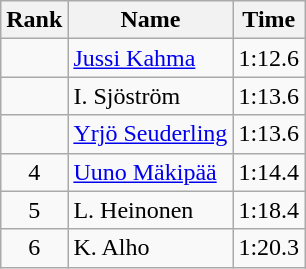<table class="wikitable" style="text-align:center">
<tr>
<th>Rank</th>
<th>Name</th>
<th>Time</th>
</tr>
<tr>
<td></td>
<td align=left><a href='#'>Jussi Kahma</a></td>
<td>1:12.6</td>
</tr>
<tr>
<td></td>
<td align=left>I. Sjöström</td>
<td>1:13.6</td>
</tr>
<tr>
<td></td>
<td align=left><a href='#'>Yrjö Seuderling</a></td>
<td>1:13.6</td>
</tr>
<tr>
<td>4</td>
<td align=left><a href='#'>Uuno Mäkipää</a></td>
<td>1:14.4</td>
</tr>
<tr>
<td>5</td>
<td align=left>L. Heinonen</td>
<td>1:18.4</td>
</tr>
<tr>
<td>6</td>
<td align=left>K. Alho</td>
<td>1:20.3</td>
</tr>
</table>
